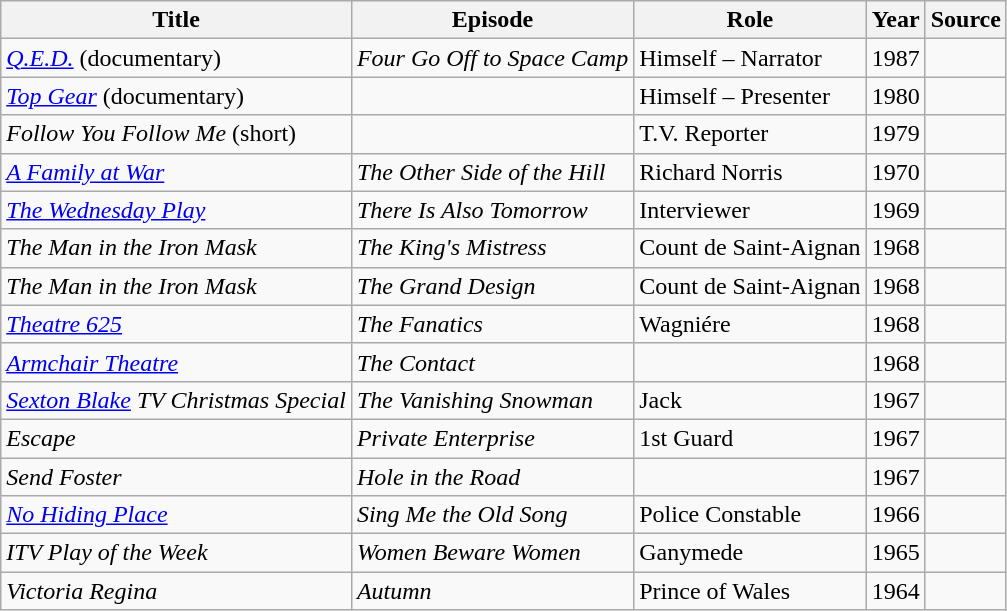<table class="wikitable" border="1">
<tr>
<th>Title</th>
<th>Episode</th>
<th>Role</th>
<th>Year</th>
<th>Source</th>
</tr>
<tr>
<td><em><a href='#'>Q.E.D.</a></em> (documentary)</td>
<td><em>Four Go Off to Space Camp</em></td>
<td>Himself – Narrator</td>
<td>1987</td>
<td></td>
</tr>
<tr>
<td><em><a href='#'>Top Gear</a></em> (documentary)</td>
<td></td>
<td>Himself – Presenter</td>
<td>1980</td>
<td></td>
</tr>
<tr>
<td><em>Follow You Follow Me</em> (short)</td>
<td></td>
<td>T.V. Reporter</td>
<td>1979</td>
<td></td>
</tr>
<tr>
<td><em><a href='#'>A Family at War</a></em></td>
<td><em>The Other Side of the Hill</em></td>
<td>Richard Norris</td>
<td>1970</td>
<td></td>
</tr>
<tr>
<td><em><a href='#'>The Wednesday Play</a></em></td>
<td><em>There Is Also Tomorrow</em></td>
<td>Interviewer</td>
<td>1969</td>
<td></td>
</tr>
<tr>
<td><em>The Man in the Iron Mask</em></td>
<td><em>The King's Mistress</em></td>
<td>Count de Saint-Aignan</td>
<td>1968</td>
<td></td>
</tr>
<tr>
<td><em>The Man in the Iron Mask</em></td>
<td><em>The Grand Design</em></td>
<td>Count de Saint-Aignan</td>
<td>1968</td>
<td></td>
</tr>
<tr>
<td><em><a href='#'>Theatre 625</a></em></td>
<td><em>The Fanatics</em></td>
<td>Wagniére</td>
<td>1968</td>
<td></td>
</tr>
<tr>
<td><em><a href='#'>Armchair Theatre</a></em></td>
<td><em>The Contact</em></td>
<td></td>
<td>1968</td>
<td></td>
</tr>
<tr>
<td><em><a href='#'>Sexton Blake</a> TV Christmas Special</em></td>
<td><em>The Vanishing Snowman</em></td>
<td>Jack</td>
<td>1967</td>
<td></td>
</tr>
<tr>
<td><em>Escape</em></td>
<td><em>Private Enterprise</em></td>
<td>1st Guard</td>
<td>1967</td>
<td></td>
</tr>
<tr>
<td><em>Send Foster</em></td>
<td><em>Hole in the Road</em></td>
<td></td>
<td>1967</td>
<td></td>
</tr>
<tr>
<td><em><a href='#'>No Hiding Place</a></em></td>
<td><em>Sing Me the Old Song</em></td>
<td>Police Constable</td>
<td>1966</td>
<td></td>
</tr>
<tr>
<td><em>ITV Play of the Week</em></td>
<td><em>Women Beware Women</em></td>
<td>Ganymede</td>
<td>1965</td>
<td></td>
</tr>
<tr>
<td><em>Victoria Regina</em></td>
<td><em>Autumn</em></td>
<td>Prince of Wales</td>
<td>1964</td>
<td></td>
</tr>
</table>
